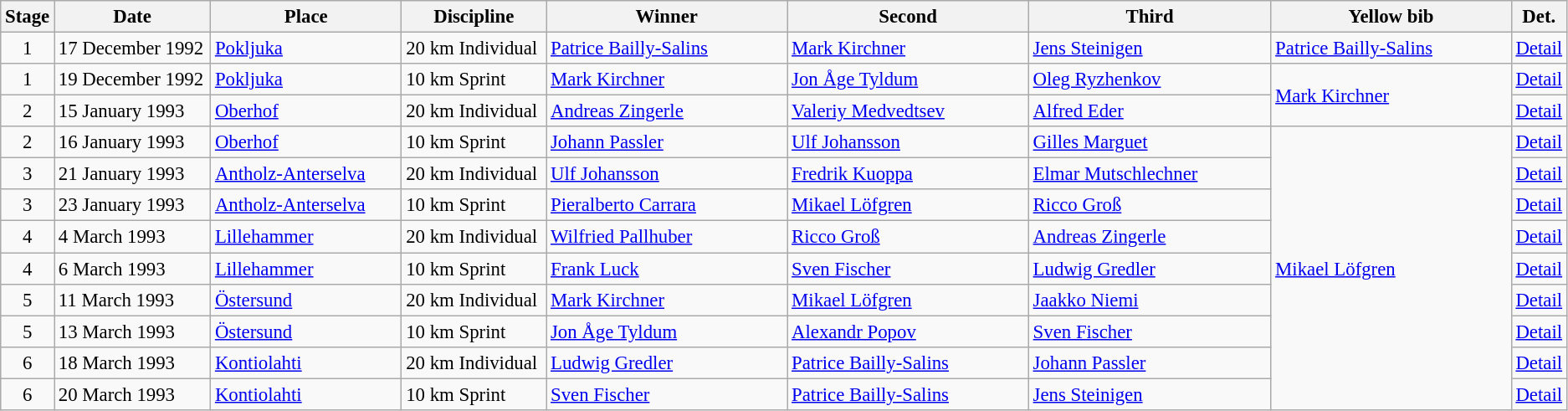<table class="wikitable" style="font-size:95%;">
<tr>
<th width="10">Stage</th>
<th width="120">Date</th>
<th width="148">Place</th>
<th width="110">Discipline</th>
<th width="190">Winner</th>
<th width="190">Second</th>
<th width="190">Third</th>
<th width="190">Yellow bib <br> </th>
<th width="8">Det.</th>
</tr>
<tr>
<td align=center>1</td>
<td>17 December 1992</td>
<td> <a href='#'>Pokljuka</a></td>
<td>20 km Individual</td>
<td> <a href='#'>Patrice Bailly-Salins</a></td>
<td> <a href='#'>Mark Kirchner</a></td>
<td> <a href='#'>Jens Steinigen</a></td>
<td> <a href='#'>Patrice Bailly-Salins</a></td>
<td><a href='#'>Detail</a></td>
</tr>
<tr>
<td align=center>1</td>
<td>19 December 1992</td>
<td> <a href='#'>Pokljuka</a></td>
<td>10 km Sprint</td>
<td> <a href='#'>Mark Kirchner</a></td>
<td> <a href='#'>Jon Åge Tyldum</a></td>
<td> <a href='#'>Oleg Ryzhenkov</a></td>
<td rowspan="2"> <a href='#'>Mark Kirchner</a></td>
<td><a href='#'>Detail</a></td>
</tr>
<tr>
<td align=center>2</td>
<td>15 January 1993</td>
<td> <a href='#'>Oberhof</a></td>
<td>20 km Individual</td>
<td> <a href='#'>Andreas Zingerle</a></td>
<td> <a href='#'>Valeriy Medvedtsev</a></td>
<td> <a href='#'>Alfred Eder</a></td>
<td><a href='#'>Detail</a></td>
</tr>
<tr>
<td align=center>2</td>
<td>16 January 1993</td>
<td> <a href='#'>Oberhof</a></td>
<td>10 km Sprint</td>
<td> <a href='#'>Johann Passler</a></td>
<td> <a href='#'>Ulf Johansson</a></td>
<td> <a href='#'>Gilles Marguet</a></td>
<td rowspan="9"> <a href='#'>Mikael Löfgren</a></td>
<td><a href='#'>Detail</a></td>
</tr>
<tr>
<td align=center>3</td>
<td>21 January 1993</td>
<td> <a href='#'>Antholz-Anterselva</a></td>
<td>20 km Individual</td>
<td> <a href='#'>Ulf Johansson</a></td>
<td> <a href='#'>Fredrik Kuoppa</a></td>
<td> <a href='#'>Elmar Mutschlechner</a></td>
<td><a href='#'>Detail</a></td>
</tr>
<tr>
<td align=center>3</td>
<td>23 January 1993</td>
<td> <a href='#'>Antholz-Anterselva</a></td>
<td>10 km Sprint</td>
<td> <a href='#'>Pieralberto Carrara</a></td>
<td> <a href='#'>Mikael Löfgren</a></td>
<td> <a href='#'>Ricco Groß</a></td>
<td><a href='#'>Detail</a></td>
</tr>
<tr>
<td align=center>4</td>
<td>4 March 1993</td>
<td> <a href='#'>Lillehammer</a></td>
<td>20 km Individual</td>
<td> <a href='#'>Wilfried Pallhuber</a></td>
<td> <a href='#'>Ricco Groß</a></td>
<td> <a href='#'>Andreas Zingerle</a></td>
<td><a href='#'>Detail</a></td>
</tr>
<tr>
<td align=center>4</td>
<td>6 March 1993</td>
<td> <a href='#'>Lillehammer</a></td>
<td>10 km Sprint</td>
<td> <a href='#'>Frank Luck</a></td>
<td> <a href='#'>Sven Fischer</a></td>
<td> <a href='#'>Ludwig Gredler</a></td>
<td><a href='#'>Detail</a></td>
</tr>
<tr>
<td align=center>5</td>
<td>11 March 1993</td>
<td> <a href='#'>Östersund</a></td>
<td>20 km Individual</td>
<td> <a href='#'>Mark Kirchner</a></td>
<td> <a href='#'>Mikael Löfgren</a></td>
<td> <a href='#'>Jaakko Niemi</a></td>
<td><a href='#'>Detail</a></td>
</tr>
<tr>
<td align=center>5</td>
<td>13 March 1993</td>
<td> <a href='#'>Östersund</a></td>
<td>10 km Sprint</td>
<td> <a href='#'>Jon Åge Tyldum</a></td>
<td> <a href='#'>Alexandr Popov</a></td>
<td> <a href='#'>Sven Fischer</a></td>
<td><a href='#'>Detail</a></td>
</tr>
<tr>
<td align=center>6</td>
<td>18 March 1993</td>
<td> <a href='#'>Kontiolahti</a></td>
<td>20 km Individual</td>
<td> <a href='#'>Ludwig Gredler</a></td>
<td> <a href='#'>Patrice Bailly-Salins</a></td>
<td> <a href='#'>Johann Passler</a></td>
<td><a href='#'>Detail</a></td>
</tr>
<tr>
<td align=center>6</td>
<td>20 March 1993</td>
<td> <a href='#'>Kontiolahti</a></td>
<td>10 km Sprint</td>
<td> <a href='#'>Sven Fischer</a></td>
<td> <a href='#'>Patrice Bailly-Salins</a></td>
<td> <a href='#'>Jens Steinigen</a></td>
<td><a href='#'>Detail</a></td>
</tr>
</table>
